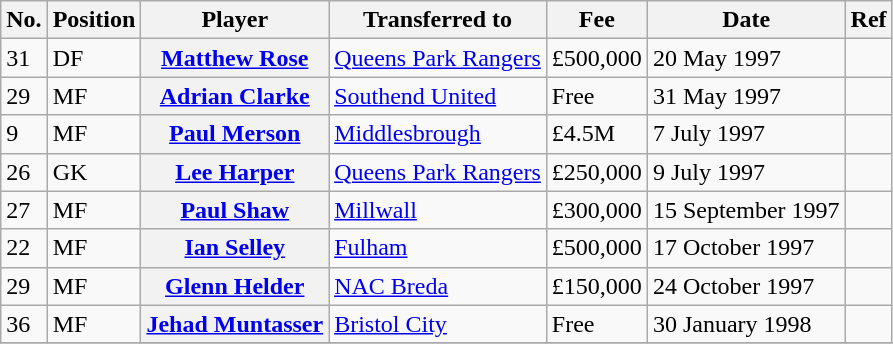<table class="wikitable plainrowheaders" style="text-align:center; text-align:left">
<tr>
<th scope="col">No.</th>
<th scope="col">Position</th>
<th scope="col">Player</th>
<th scope="col">Transferred to</th>
<th scope="col">Fee</th>
<th scope="col">Date</th>
<th scope="col">Ref</th>
</tr>
<tr>
<td>31</td>
<td>DF</td>
<th scope="row"><a href='#'>Matthew Rose</a></th>
<td><a href='#'>Queens Park Rangers</a></td>
<td>£500,000</td>
<td>20 May 1997</td>
<td></td>
</tr>
<tr>
<td>29</td>
<td>MF</td>
<th scope="row"><a href='#'>Adrian Clarke</a></th>
<td><a href='#'>Southend United</a></td>
<td>Free</td>
<td>31 May 1997</td>
<td></td>
</tr>
<tr>
<td>9</td>
<td>MF</td>
<th scope="row"><a href='#'>Paul Merson</a></th>
<td><a href='#'>Middlesbrough</a></td>
<td>£4.5M</td>
<td>7 July 1997</td>
<td></td>
</tr>
<tr>
<td>26</td>
<td>GK</td>
<th scope="row"><a href='#'>Lee Harper</a></th>
<td><a href='#'>Queens Park Rangers</a></td>
<td>£250,000</td>
<td>9 July 1997</td>
<td></td>
</tr>
<tr>
<td>27</td>
<td>MF</td>
<th scope="row"><a href='#'>Paul Shaw</a></th>
<td><a href='#'>Millwall</a></td>
<td>£300,000</td>
<td>15 September 1997</td>
<td></td>
</tr>
<tr>
<td>22</td>
<td>MF</td>
<th scope="row"><a href='#'>Ian Selley</a></th>
<td><a href='#'>Fulham</a></td>
<td>£500,000</td>
<td>17 October 1997</td>
<td></td>
</tr>
<tr>
<td>29</td>
<td>MF</td>
<th scope="row"><a href='#'>Glenn Helder</a></th>
<td><a href='#'>NAC Breda</a></td>
<td>£150,000</td>
<td>24 October 1997</td>
<td></td>
</tr>
<tr>
<td>36</td>
<td>MF</td>
<th scope="row"><a href='#'>Jehad Muntasser</a></th>
<td><a href='#'>Bristol City</a></td>
<td>Free</td>
<td>30 January 1998</td>
<td></td>
</tr>
<tr>
</tr>
</table>
